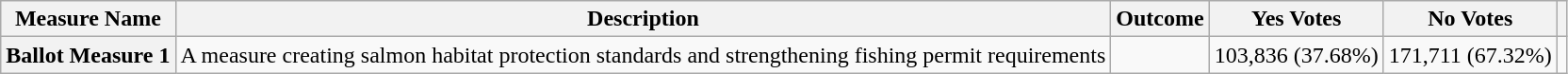<table class="wikitable sortable plainrowheaders">
<tr>
<th scope=col>Measure Name</th>
<th scope=col>Description</th>
<th scope=col>Outcome</th>
<th scope=col>Yes Votes</th>
<th scope=col>No Votes</th>
<th scope=col class="unsortable"></th>
</tr>
<tr>
<th scope=row>Ballot Measure 1</th>
<td>A measure creating salmon habitat protection standards and strengthening fishing permit requirements</td>
<td></td>
<td>103,836 (37.68%)</td>
<td>171,711 (67.32%)</td>
<td></td>
</tr>
</table>
